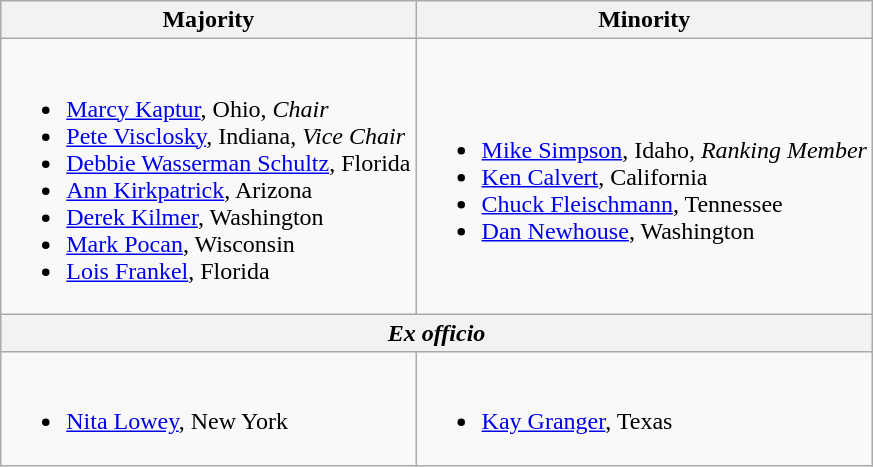<table class=wikitable>
<tr>
<th>Majority</th>
<th>Minority</th>
</tr>
<tr>
<td><br><ul><li><a href='#'>Marcy Kaptur</a>, Ohio, <em>Chair</em></li><li><a href='#'>Pete Visclosky</a>, Indiana, <em>Vice Chair</em></li><li><a href='#'>Debbie Wasserman Schultz</a>, Florida</li><li><a href='#'>Ann Kirkpatrick</a>, Arizona</li><li><a href='#'>Derek Kilmer</a>, Washington</li><li><a href='#'>Mark Pocan</a>, Wisconsin</li><li><a href='#'>Lois Frankel</a>, Florida</li></ul></td>
<td><br><ul><li><a href='#'>Mike Simpson</a>, Idaho, <em>Ranking Member</em></li><li><a href='#'>Ken Calvert</a>, California</li><li><a href='#'>Chuck Fleischmann</a>, Tennessee</li><li><a href='#'>Dan Newhouse</a>, Washington</li></ul></td>
</tr>
<tr>
<th colspan=2><em>Ex officio</em></th>
</tr>
<tr>
<td><br><ul><li><a href='#'>Nita Lowey</a>, New York</li></ul></td>
<td><br><ul><li><a href='#'>Kay Granger</a>, Texas</li></ul></td>
</tr>
</table>
